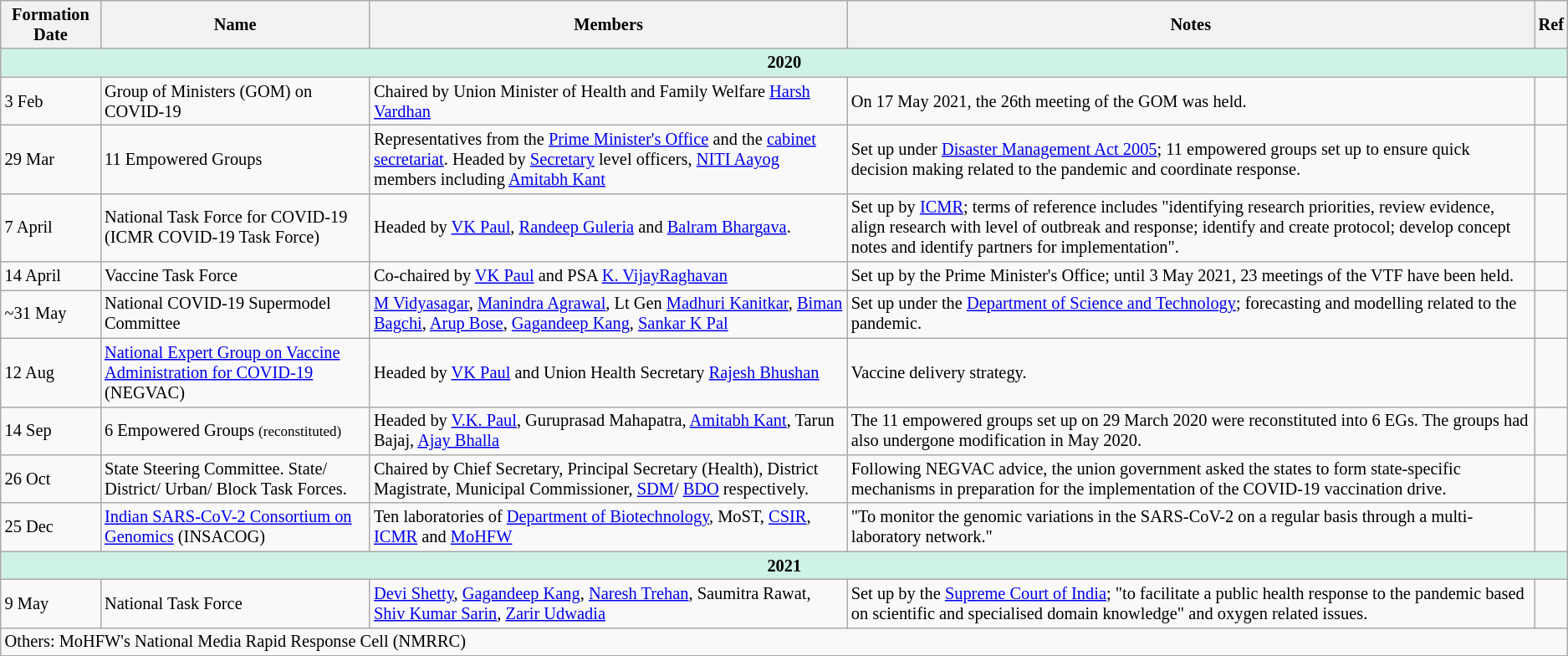<table class="wikitable mw-collapsible mw-collapsed" style="font-size:85%;">
<tr>
<th>Formation Date</th>
<th>Name</th>
<th>Members</th>
<th>Notes</th>
<th>Ref</th>
</tr>
<tr>
<th colspan="5" style="background: #CEF2E6;">2020</th>
</tr>
<tr>
<td>3 Feb</td>
<td>Group of Ministers (GOM) on COVID-19</td>
<td>Chaired by Union Minister of Health and Family Welfare <a href='#'>Harsh Vardhan</a></td>
<td>On 17 May 2021, the 26th meeting of the GOM was held.</td>
<td></td>
</tr>
<tr>
<td>29 Mar</td>
<td>11 Empowered Groups</td>
<td>Representatives from the <a href='#'>Prime Minister's Office</a> and the <a href='#'>cabinet secretariat</a>. Headed by <a href='#'>Secretary</a> level officers, <a href='#'>NITI Aayog</a> members including <a href='#'>Amitabh Kant</a></td>
<td>Set up under <a href='#'>Disaster Management Act 2005</a>; 11 empowered groups set up to ensure quick decision making related to the pandemic and coordinate response.</td>
<td></td>
</tr>
<tr>
<td>7 April</td>
<td>National Task Force for COVID-19 (ICMR COVID-19 Task Force)</td>
<td>Headed by <a href='#'>VK Paul</a>, <a href='#'>Randeep Guleria</a> and <a href='#'>Balram Bhargava</a>.</td>
<td>Set up by <a href='#'>ICMR</a>; terms of reference includes "identifying research priorities, review evidence, align research with level of outbreak and response; identify and create protocol; develop concept notes and identify partners for implementation".</td>
<td></td>
</tr>
<tr>
<td>14 April</td>
<td>Vaccine Task Force</td>
<td>Co-chaired by <a href='#'>VK Paul</a> and PSA <a href='#'>K. VijayRaghavan</a></td>
<td>Set up by the Prime Minister's Office; until 3 May 2021, 23 meetings of the VTF have been held.</td>
<td></td>
</tr>
<tr>
<td>~31 May</td>
<td>National COVID-19 Supermodel Committee</td>
<td><a href='#'>M Vidyasagar</a>, <a href='#'>Manindra Agrawal</a>, Lt Gen <a href='#'>Madhuri Kanitkar</a>, <a href='#'>Biman Bagchi</a>, <a href='#'>Arup Bose</a>, <a href='#'>Gagandeep Kang</a>, <a href='#'>Sankar K Pal</a></td>
<td>Set up under the <a href='#'>Department of Science and Technology</a>; forecasting and modelling related to the pandemic.</td>
<td></td>
</tr>
<tr>
<td>12 Aug</td>
<td><a href='#'>National Expert Group on Vaccine Administration for COVID-19</a> (NEGVAC)</td>
<td>Headed by <a href='#'>VK Paul</a> and Union Health Secretary <a href='#'>Rajesh Bhushan</a></td>
<td>Vaccine delivery strategy.</td>
<td></td>
</tr>
<tr>
<td>14 Sep</td>
<td>6 Empowered Groups <small>(reconstituted)</small></td>
<td>Headed by <a href='#'>V.K. Paul</a>, Guruprasad Mahapatra, <a href='#'>Amitabh Kant</a>, Tarun Bajaj, <a href='#'>Ajay Bhalla</a></td>
<td>The 11 empowered groups set up on 29 March 2020 were reconstituted into 6 EGs. The groups had also undergone modification in May 2020.</td>
<td></td>
</tr>
<tr>
<td>26 Oct</td>
<td>State Steering Committee. State/ District/ Urban/ Block Task Forces.</td>
<td>Chaired by Chief Secretary, Principal Secretary (Health), District Magistrate, Municipal Commissioner, <a href='#'>SDM</a>/ <a href='#'>BDO</a> respectively.</td>
<td>Following NEGVAC advice, the union government asked the states to form state-specific mechanisms in preparation for the implementation of the COVID-19 vaccination drive.</td>
<td></td>
</tr>
<tr>
<td>25 Dec</td>
<td><a href='#'>Indian SARS-CoV-2 Consortium on Genomics</a> (INSACOG)</td>
<td>Ten laboratories of <a href='#'>Department of Biotechnology</a>, MoST, <a href='#'>CSIR</a>, <a href='#'>ICMR</a> and <a href='#'>MoHFW</a></td>
<td>"To monitor the genomic variations in the SARS-CoV-2 on a regular basis through a multi-laboratory network."</td>
<td></td>
</tr>
<tr>
<th colspan="5" style="background: #CEF2E6;">2021</th>
</tr>
<tr>
<td>9 May</td>
<td>National Task Force</td>
<td><a href='#'>Devi Shetty</a>, <a href='#'>Gagandeep Kang</a>, <a href='#'>Naresh Trehan</a>, Saumitra Rawat, <a href='#'>Shiv Kumar Sarin</a>, <a href='#'>Zarir Udwadia</a></td>
<td>Set up by the <a href='#'>Supreme Court of India</a>; "to facilitate a public health response to the pandemic based on scientific and specialised domain knowledge" and oxygen related issues.</td>
<td></td>
</tr>
<tr>
<td colspan="5">Others: MoHFW's National Media Rapid Response Cell (NMRRC)</td>
</tr>
</table>
